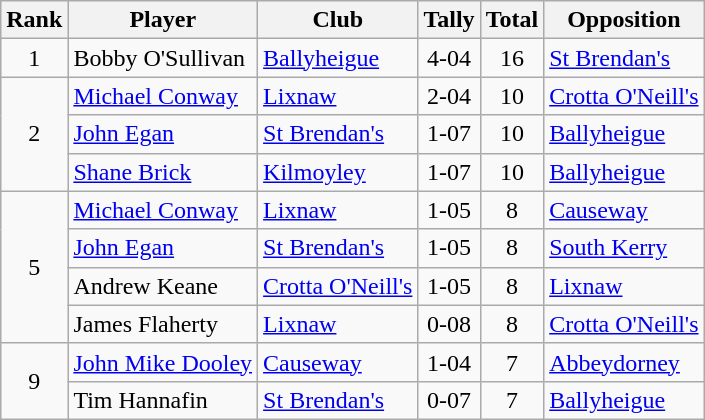<table class="wikitable">
<tr>
<th>Rank</th>
<th>Player</th>
<th>Club</th>
<th>Tally</th>
<th>Total</th>
<th>Opposition</th>
</tr>
<tr>
<td rowspan="1" style="text-align:center;">1</td>
<td>Bobby O'Sullivan</td>
<td><a href='#'>Ballyheigue</a></td>
<td align=center>4-04</td>
<td align=center>16</td>
<td><a href='#'>St Brendan's</a></td>
</tr>
<tr>
<td rowspan="3" style="text-align:center;">2</td>
<td><a href='#'>Michael Conway</a></td>
<td><a href='#'>Lixnaw</a></td>
<td align=center>2-04</td>
<td align=center>10</td>
<td><a href='#'>Crotta O'Neill's</a></td>
</tr>
<tr>
<td><a href='#'>John Egan</a></td>
<td><a href='#'>St Brendan's</a></td>
<td align=center>1-07</td>
<td align=center>10</td>
<td><a href='#'>Ballyheigue</a></td>
</tr>
<tr>
<td><a href='#'>Shane Brick</a></td>
<td><a href='#'>Kilmoyley</a></td>
<td align=center>1-07</td>
<td align=center>10</td>
<td><a href='#'>Ballyheigue</a></td>
</tr>
<tr>
<td rowspan="4" style="text-align:center;">5</td>
<td><a href='#'>Michael Conway</a></td>
<td><a href='#'>Lixnaw</a></td>
<td align=center>1-05</td>
<td align=center>8</td>
<td><a href='#'>Causeway</a></td>
</tr>
<tr>
<td><a href='#'>John Egan</a></td>
<td><a href='#'>St Brendan's</a></td>
<td align=center>1-05</td>
<td align=center>8</td>
<td><a href='#'>South Kerry</a></td>
</tr>
<tr>
<td>Andrew Keane</td>
<td><a href='#'>Crotta O'Neill's</a></td>
<td align=center>1-05</td>
<td align=center>8</td>
<td><a href='#'>Lixnaw</a></td>
</tr>
<tr>
<td>James Flaherty</td>
<td><a href='#'>Lixnaw</a></td>
<td align=center>0-08</td>
<td align=center>8</td>
<td><a href='#'>Crotta O'Neill's</a></td>
</tr>
<tr>
<td rowspan="2" style="text-align:center;">9</td>
<td><a href='#'>John Mike Dooley</a></td>
<td><a href='#'>Causeway</a></td>
<td align=center>1-04</td>
<td align=center>7</td>
<td><a href='#'>Abbeydorney</a></td>
</tr>
<tr>
<td>Tim Hannafin</td>
<td><a href='#'>St Brendan's</a></td>
<td align=center>0-07</td>
<td align=center>7</td>
<td><a href='#'>Ballyheigue</a></td>
</tr>
</table>
